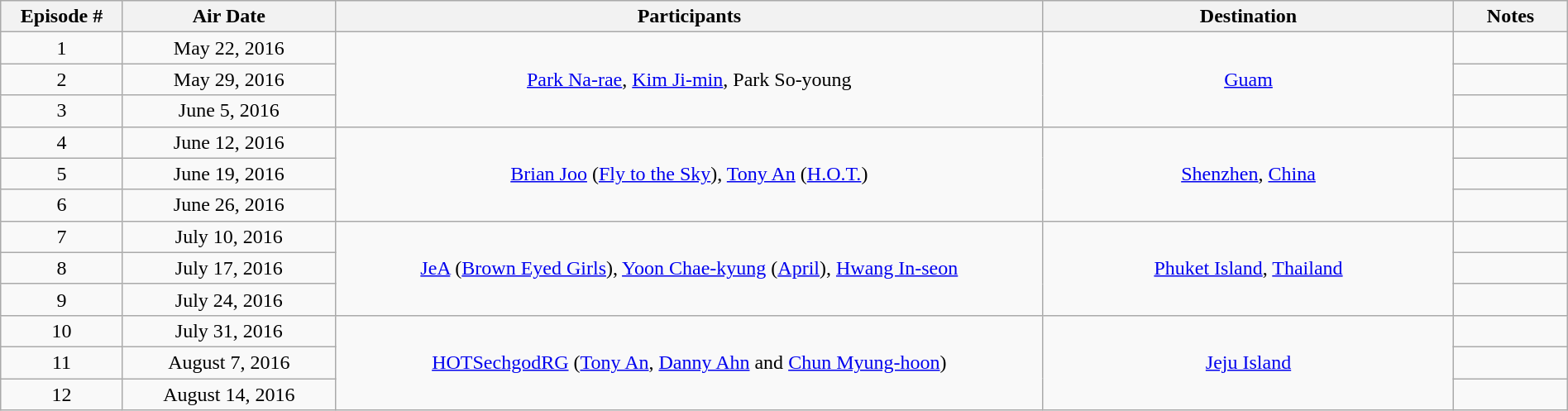<table class="wikitable" width=100% style="text-align:center" bgcolor="#CCCCCC">
<tr>
<th width="50">Episode #</th>
<th width="100">Air Date</th>
<th width="350">Participants</th>
<th width="200">Destination</th>
<th width="50">Notes</th>
</tr>
<tr>
<td>1</td>
<td>May 22, 2016</td>
<td rowspan="3"><a href='#'>Park Na-rae</a>, <a href='#'>Kim Ji-min</a>, Park So-young</td>
<td rowspan="3"><a href='#'>Guam</a></td>
<td></td>
</tr>
<tr>
<td>2</td>
<td>May 29, 2016</td>
<td></td>
</tr>
<tr>
<td>3</td>
<td>June 5, 2016</td>
<td></td>
</tr>
<tr>
<td>4</td>
<td>June 12, 2016</td>
<td rowspan="3"><a href='#'>Brian Joo</a> (<a href='#'>Fly to the Sky</a>), <a href='#'>Tony An</a> (<a href='#'>H.O.T.</a>)</td>
<td rowspan="3"><a href='#'>Shenzhen</a>, <a href='#'>China</a></td>
<td></td>
</tr>
<tr>
<td>5</td>
<td>June 19, 2016</td>
<td></td>
</tr>
<tr>
<td>6</td>
<td>June 26, 2016</td>
<td></td>
</tr>
<tr>
<td>7</td>
<td>July 10, 2016</td>
<td rowspan="3"><a href='#'>JeA</a> (<a href='#'>Brown Eyed Girls</a>), <a href='#'>Yoon Chae-kyung</a> (<a href='#'>April</a>), <a href='#'>Hwang In-seon</a></td>
<td rowspan="3"><a href='#'>Phuket Island</a>, <a href='#'>Thailand</a></td>
<td></td>
</tr>
<tr>
<td>8</td>
<td>July 17, 2016</td>
<td></td>
</tr>
<tr>
<td>9</td>
<td>July 24, 2016</td>
<td></td>
</tr>
<tr>
<td>10</td>
<td>July 31, 2016</td>
<td rowspan="3"><a href='#'>HOTSechgodRG</a> (<a href='#'>Tony An</a>, <a href='#'>Danny Ahn</a> and <a href='#'>Chun Myung-hoon</a>)</td>
<td rowspan="3"><a href='#'>Jeju Island</a></td>
<td></td>
</tr>
<tr>
<td>11</td>
<td>August 7, 2016</td>
<td></td>
</tr>
<tr>
<td>12</td>
<td>August 14, 2016</td>
<td></td>
</tr>
</table>
